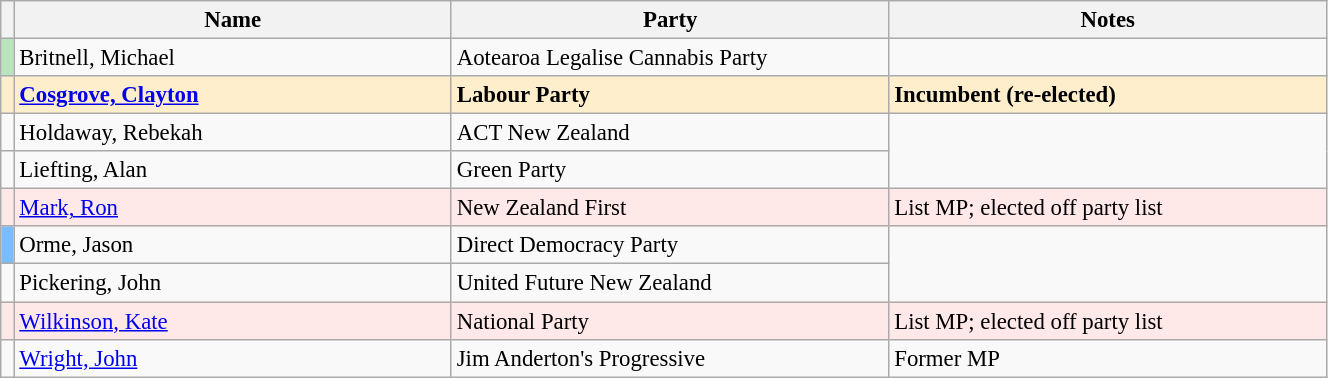<table class="wikitable" width="70%" style="font-size:95%;">
<tr>
<th width=1%></th>
<th width=33%>Name</th>
<th width=33%>Party</th>
<th width=33%>Notes</th>
</tr>
<tr -->
<td bgcolor=#b8e4be></td>
<td>Britnell, Michael</td>
<td>Aotearoa Legalise Cannabis Party</td>
</tr>
<tr ---- bgcolor=#FFEECC>
<td bgcolor=></td>
<td><strong><a href='#'>Cosgrove, Clayton</a></strong></td>
<td><strong>Labour Party</strong></td>
<td><strong>Incumbent (re-elected)</strong></td>
</tr>
<tr -->
<td bgcolor=></td>
<td>Holdaway, Rebekah</td>
<td>ACT New Zealand</td>
</tr>
<tr -->
<td bgcolor=></td>
<td>Liefting, Alan</td>
<td>Green Party</td>
</tr>
<tr ---- bgcolor=#FFE8E8>
<td bgcolor=></td>
<td><a href='#'>Mark, Ron</a></td>
<td>New Zealand First</td>
<td>List MP; elected off party list</td>
</tr>
<tr -->
<td bgcolor=#79bcff></td>
<td>Orme, Jason</td>
<td>Direct Democracy Party</td>
</tr>
<tr -->
<td bgcolor=></td>
<td>Pickering, John</td>
<td>United Future New Zealand</td>
</tr>
<tr ---- bgcolor=#FFE8E8>
<td bgcolor=></td>
<td><a href='#'>Wilkinson, Kate</a></td>
<td>National Party</td>
<td>List MP; elected off party list</td>
</tr>
<tr -->
<td bgcolor=></td>
<td><a href='#'>Wright, John</a></td>
<td>Jim Anderton's Progressive</td>
<td>Former MP</td>
</tr>
</table>
